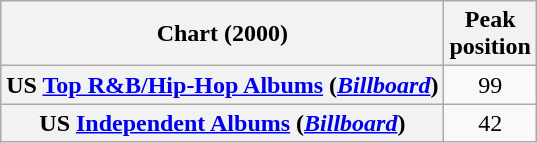<table class="wikitable sortable plainrowheaders" style="text-align:center">
<tr>
<th scope="col">Chart (2000)</th>
<th scope="col">Peak<br>position</th>
</tr>
<tr>
<th scope="row">US <a href='#'>Top R&B/Hip-Hop Albums</a> (<em><a href='#'>Billboard</a></em>)</th>
<td>99</td>
</tr>
<tr>
<th scope="row">US <a href='#'>Independent Albums</a> (<em><a href='#'>Billboard</a></em>)</th>
<td>42</td>
</tr>
</table>
